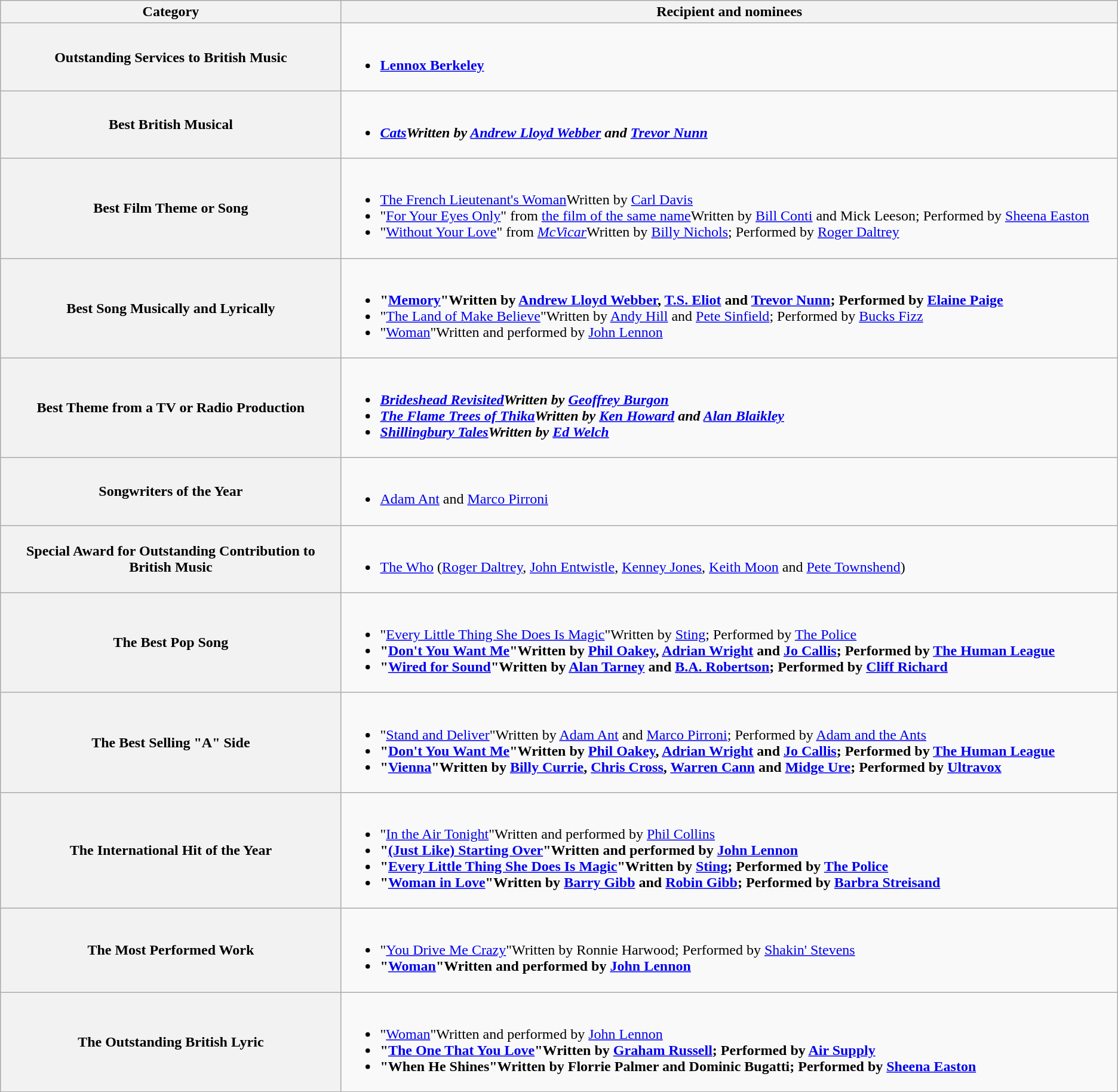<table class="wikitable">
<tr>
<th width="25%">Category</th>
<th width="57%">Recipient and nominees</th>
</tr>
<tr>
<th scope="row">Outstanding Services to British Music</th>
<td><br><ul><li><strong><a href='#'>Lennox Berkeley</a></strong></li></ul></td>
</tr>
<tr>
<th scope="row">Best British Musical</th>
<td><br><ul><li><strong><em><a href='#'>Cats</a><em>Written by <a href='#'>Andrew Lloyd Webber</a> and <a href='#'>Trevor Nunn</a><strong></li></ul></td>
</tr>
<tr>
<th scope="row">Best Film Theme or Song</th>
<td><br><ul><li></em></strong><a href='#'>The French Lieutenant's Woman</a></em>Written by <a href='#'>Carl Davis</a></strong></li><li>"<a href='#'>For Your Eyes Only</a>" from <a href='#'>the film of the same name</a>Written by <a href='#'>Bill Conti</a> and Mick Leeson; Performed by <a href='#'>Sheena Easton</a></li><li>"<a href='#'>Without Your Love</a>" from <em><a href='#'>McVicar</a></em>Written by <a href='#'>Billy Nichols</a>; Performed by <a href='#'>Roger Daltrey</a></li></ul></td>
</tr>
<tr>
<th scope="row">Best Song Musically and Lyrically</th>
<td><br><ul><li><strong>"<a href='#'>Memory</a>"Written by <a href='#'>Andrew Lloyd Webber</a>, <a href='#'>T.S. Eliot</a> and <a href='#'>Trevor Nunn</a>; Performed by <a href='#'>Elaine Paige</a></strong></li><li>"<a href='#'>The Land of Make Believe</a>"Written by <a href='#'>Andy Hill</a> and <a href='#'>Pete Sinfield</a>; Performed by <a href='#'>Bucks Fizz</a></li><li>"<a href='#'>Woman</a>"Written and performed by <a href='#'>John Lennon</a></li></ul></td>
</tr>
<tr>
<th scope="row">Best Theme from a TV or Radio Production</th>
<td><br><ul><li><strong><em><a href='#'>Brideshead Revisited</a><em>Written by <a href='#'>Geoffrey Burgon</a><strong></li><li></em><a href='#'>The Flame Trees of Thika</a><em>Written by <a href='#'>Ken Howard</a> and <a href='#'>Alan Blaikley</a></li><li></em><a href='#'>Shillingbury Tales</a><em>Written by <a href='#'>Ed Welch</a></li></ul></td>
</tr>
<tr>
<th scope="row">Songwriters of the Year</th>
<td><br><ul><li></strong><a href='#'>Adam Ant</a> and <a href='#'>Marco Pirroni</a><strong></li></ul></td>
</tr>
<tr>
<th scope="row">Special Award for Outstanding Contribution to British Music</th>
<td><br><ul><li></strong><a href='#'>The Who</a> (<a href='#'>Roger Daltrey</a>, <a href='#'>John Entwistle</a>, <a href='#'>Kenney Jones</a>, <a href='#'>Keith Moon</a> and <a href='#'>Pete Townshend</a>)<strong></li></ul></td>
</tr>
<tr>
<th scope="row">The Best Pop Song</th>
<td><br><ul><li></strong>"<a href='#'>Every Little Thing She Does Is Magic</a>"Written by <a href='#'>Sting</a>; Performed by <a href='#'>The Police</a><strong></li><li>"<a href='#'>Don't You Want Me</a>"Written by <a href='#'>Phil Oakey</a>, <a href='#'>Adrian Wright</a> and <a href='#'>Jo Callis</a>; Performed by <a href='#'>The Human League</a></li><li>"<a href='#'>Wired for Sound</a>"Written by <a href='#'>Alan Tarney</a> and <a href='#'>B.A. Robertson</a>; Performed by <a href='#'>Cliff Richard</a></li></ul></td>
</tr>
<tr>
<th scope="row">The Best Selling "A" Side</th>
<td><br><ul><li></strong>"<a href='#'>Stand and Deliver</a>"Written by <a href='#'>Adam Ant</a> and <a href='#'>Marco Pirroni</a>; Performed by <a href='#'>Adam and the Ants</a><strong></li><li>"<a href='#'>Don't You Want Me</a>"Written by <a href='#'>Phil Oakey</a>, <a href='#'>Adrian Wright</a> and <a href='#'>Jo Callis</a>; Performed by <a href='#'>The Human League</a></li><li>"<a href='#'>Vienna</a>"Written by <a href='#'>Billy Currie</a>, <a href='#'>Chris Cross</a>, <a href='#'>Warren Cann</a> and <a href='#'>Midge Ure</a>; Performed by <a href='#'>Ultravox</a></li></ul></td>
</tr>
<tr>
<th scope="row">The International Hit of the Year</th>
<td><br><ul><li></strong>"<a href='#'>In the Air Tonight</a>"Written and performed by <a href='#'>Phil Collins</a><strong></li><li>"<a href='#'>(Just Like) Starting Over</a>"Written and performed by <a href='#'>John Lennon</a></li><li>"<a href='#'>Every Little Thing She Does Is Magic</a>"Written by <a href='#'>Sting</a>; Performed by <a href='#'>The Police</a></li><li>"<a href='#'>Woman in Love</a>"Written by <a href='#'>Barry Gibb</a> and <a href='#'>Robin Gibb</a>; Performed by <a href='#'>Barbra Streisand</a></li></ul></td>
</tr>
<tr>
<th scope="row">The Most Performed Work</th>
<td><br><ul><li></strong>"<a href='#'>You Drive Me Crazy</a>"Written by Ronnie Harwood; Performed by <a href='#'>Shakin' Stevens</a><strong></li><li>"<a href='#'>Woman</a>"Written and performed by <a href='#'>John Lennon</a></li></ul></td>
</tr>
<tr>
<th scope="row">The Outstanding British Lyric</th>
<td><br><ul><li></strong>"<a href='#'>Woman</a>"Written and performed  by <a href='#'>John Lennon</a><strong></li><li>"<a href='#'>The One That You Love</a>"Written by <a href='#'>Graham Russell</a>; Performed by <a href='#'>Air Supply</a></li><li>"When He Shines"Written by Florrie Palmer and Dominic Bugatti; Performed by <a href='#'>Sheena Easton</a></li></ul></td>
</tr>
<tr>
</tr>
</table>
